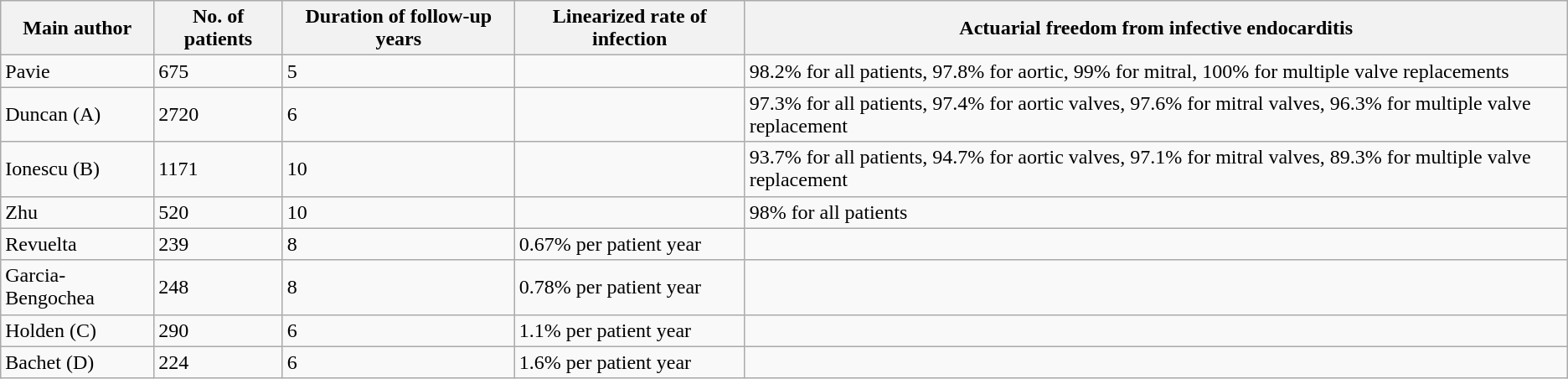<table class="wikitable">
<tr>
<th>Main author</th>
<th>No. of patients</th>
<th>Duration of follow-up years</th>
<th>Linearized rate of infection</th>
<th>Actuarial freedom from infective endocarditis</th>
</tr>
<tr>
<td>Pavie </td>
<td>675</td>
<td>5</td>
<td></td>
<td>98.2% for all patients, 97.8% for aortic, 99% for mitral, 100% for multiple valve replacements</td>
</tr>
<tr>
<td>Duncan (A)</td>
<td>2720</td>
<td>6</td>
<td></td>
<td>97.3% for all patients, 97.4% for aortic valves, 97.6% for mitral valves, 96.3% for multiple valve replacement</td>
</tr>
<tr>
<td>Ionescu (B)</td>
<td>1171</td>
<td>10</td>
<td></td>
<td>93.7% for all patients, 94.7% for aortic valves, 97.1% for mitral valves, 89.3% for multiple valve replacement</td>
</tr>
<tr>
<td>Zhu </td>
<td>520</td>
<td>10</td>
<td></td>
<td>98% for all patients</td>
</tr>
<tr>
<td>Revuelta </td>
<td>239</td>
<td>8</td>
<td>0.67% per patient year</td>
<td></td>
</tr>
<tr>
<td>Garcia-Bengochea </td>
<td>248</td>
<td>8</td>
<td>0.78% per patient year</td>
<td></td>
</tr>
<tr>
<td>Holden (C)</td>
<td>290</td>
<td>6</td>
<td>1.1% per patient year</td>
<td></td>
</tr>
<tr>
<td>Bachet (D)</td>
<td>224</td>
<td>6</td>
<td>1.6% per patient year</td>
<td></td>
</tr>
</table>
